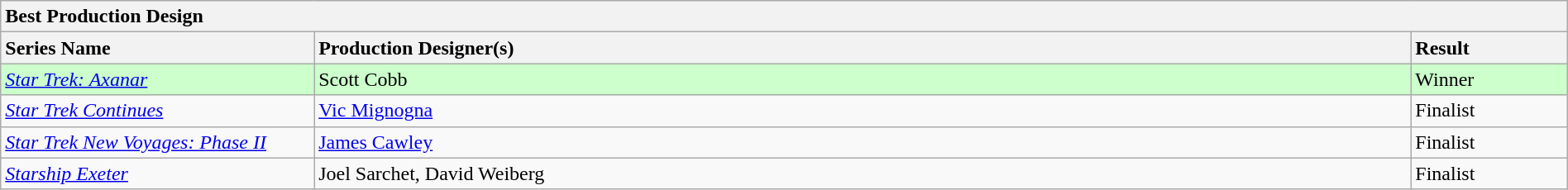<table class="wikitable" width=100%>
<tr>
<th colspan="3" ! style="text-align:left; width: 33%;">Best Production Design</th>
</tr>
<tr>
<th style="text-align:left; width: 20%;"><strong>Series Name</strong></th>
<th style="text-align:left; width: 70%;"><strong>Production Designer(s)</strong></th>
<th style="text-align:left; width: 10%;"><strong>Result</strong></th>
</tr>
<tr style="background-color:#ccffcc;">
<td><em><a href='#'>Star Trek: Axanar</a></em></td>
<td>Scott Cobb</td>
<td>Winner</td>
</tr>
<tr>
<td><em><a href='#'>Star Trek Continues</a></em></td>
<td><a href='#'>Vic Mignogna</a></td>
<td>Finalist</td>
</tr>
<tr>
<td><em><a href='#'>Star Trek New Voyages: Phase II</a></em></td>
<td><a href='#'>James Cawley</a></td>
<td>Finalist</td>
</tr>
<tr>
<td><em><a href='#'>Starship Exeter</a></em></td>
<td>Joel Sarchet, David Weiberg</td>
<td>Finalist</td>
</tr>
</table>
